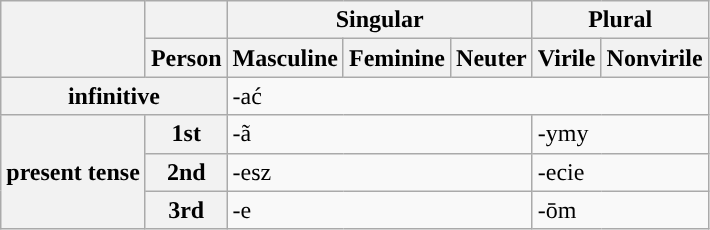<table class="wikitable">
<tr>
<th rowspan="2"></th>
<th></th>
<th colspan="3">Singular</th>
<th colspan="2">Plural</th>
</tr>
<tr>
<th>Person</th>
<th>Masculine</th>
<th>Feminine</th>
<th>Neuter</th>
<th>Virile</th>
<th>Nonvirile</th>
</tr>
<tr>
<th colspan="2">infinitive</th>
<td colspan="5">-ać</td>
</tr>
<tr>
<th rowspan="4">present tense</th>
<th>1st</th>
<td colspan="3">-ã</td>
<td colspan="2">-ymy</td>
</tr>
<tr>
<th>2nd</th>
<td colspan="3">-esz</td>
<td colspan="2">-ecie</td>
</tr>
<tr>
<th>3rd</th>
<td colspan="3">-e</td>
<td colspan="2">-ōm</td>
</tr>
</table>
